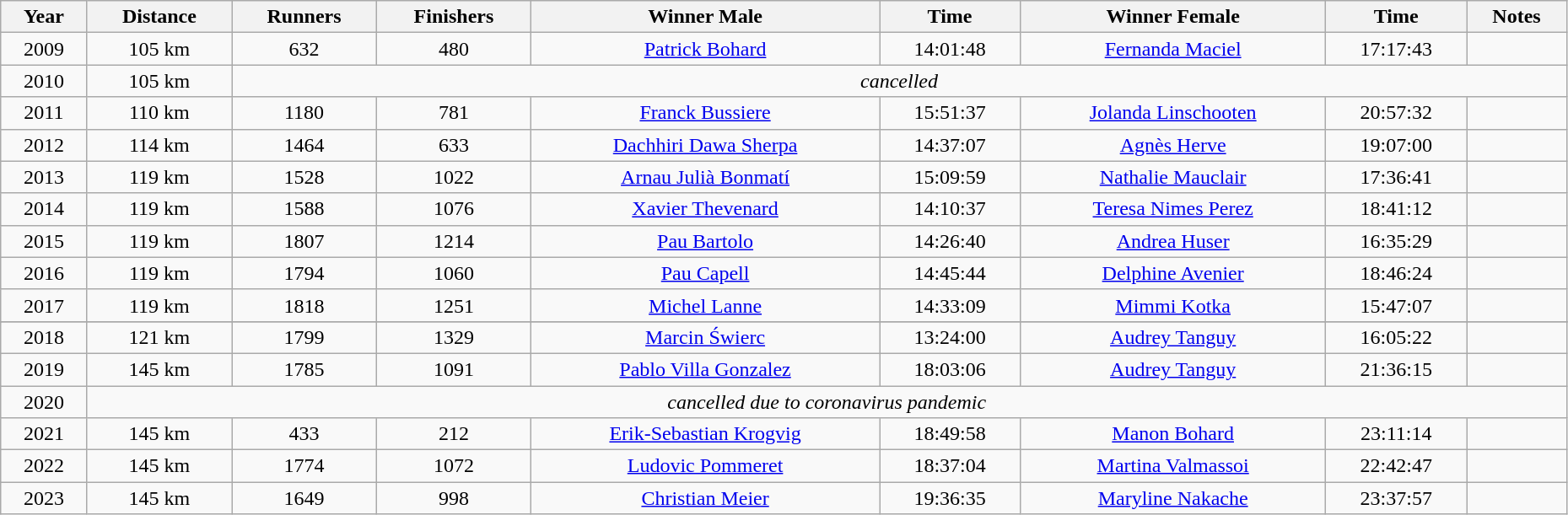<table class="wikitable sortable" width=98% style="text-align:center;">
<tr>
<th>Year</th>
<th>Distance</th>
<th>Runners</th>
<th>Finishers</th>
<th>Winner Male</th>
<th>Time</th>
<th>Winner Female</th>
<th>Time</th>
<th>Notes</th>
</tr>
<tr>
<td>2009</td>
<td>105 km</td>
<td>632</td>
<td>480</td>
<td><a href='#'>Patrick Bohard</a> </td>
<td>14:01:48</td>
<td><a href='#'>Fernanda Maciel</a> </td>
<td>17:17:43</td>
<td></td>
</tr>
<tr>
<td>2010</td>
<td>105 km</td>
<td colspan="7" align="center"><em>cancelled</em></td>
</tr>
<tr>
<td>2011</td>
<td>110 km</td>
<td>1180</td>
<td>781</td>
<td><a href='#'>Franck Bussiere</a> </td>
<td>15:51:37</td>
<td><a href='#'>Jolanda Linschooten</a> </td>
<td>20:57:32</td>
<td></td>
</tr>
<tr>
<td>2012</td>
<td>114 km</td>
<td>1464</td>
<td>633</td>
<td><a href='#'>Dachhiri Dawa Sherpa</a> </td>
<td>14:37:07</td>
<td><a href='#'>Agnès Herve</a> </td>
<td>19:07:00</td>
<td></td>
</tr>
<tr>
<td>2013</td>
<td>119 km</td>
<td>1528</td>
<td>1022</td>
<td><a href='#'>Arnau Julià Bonmatí</a> </td>
<td>15:09:59</td>
<td><a href='#'>Nathalie Mauclair</a> </td>
<td>17:36:41</td>
<td></td>
</tr>
<tr>
<td>2014</td>
<td>119 km</td>
<td>1588</td>
<td>1076</td>
<td><a href='#'>Xavier Thevenard</a> </td>
<td>14:10:37</td>
<td><a href='#'>Teresa Nimes Perez</a> </td>
<td>18:41:12</td>
<td></td>
</tr>
<tr>
<td>2015</td>
<td>119 km</td>
<td>1807</td>
<td>1214</td>
<td><a href='#'>Pau Bartolo</a> </td>
<td>14:26:40</td>
<td><a href='#'>Andrea Huser</a> </td>
<td>16:35:29</td>
<td></td>
</tr>
<tr>
<td>2016</td>
<td>119 km</td>
<td>1794</td>
<td>1060</td>
<td><a href='#'>Pau Capell</a> </td>
<td>14:45:44</td>
<td><a href='#'>Delphine Avenier</a>  </td>
<td>18:46:24</td>
<td></td>
</tr>
<tr>
<td>2017</td>
<td>119 km</td>
<td>1818</td>
<td>1251</td>
<td><a href='#'>Michel Lanne</a> </td>
<td>14:33:09</td>
<td><a href='#'>Mimmi Kotka</a>  </td>
<td>15:47:07</td>
<td></td>
</tr>
<tr>
</tr>
<tr>
<td>2018</td>
<td>121 km</td>
<td>1799</td>
<td>1329</td>
<td><a href='#'>Marcin Świerc</a> </td>
<td>13:24:00</td>
<td><a href='#'>Audrey Tanguy</a>  </td>
<td>16:05:22</td>
<td></td>
</tr>
<tr>
<td>2019</td>
<td>145 km</td>
<td>1785</td>
<td>1091</td>
<td><a href='#'>Pablo Villa Gonzalez</a> </td>
<td>18:03:06</td>
<td><a href='#'>Audrey Tanguy</a>  </td>
<td>21:36:15</td>
<td></td>
</tr>
<tr>
<td>2020</td>
<td colspan="8" align="center"><em>cancelled due to coronavirus pandemic</em></td>
</tr>
<tr>
<td>2021</td>
<td>145 km</td>
<td>433</td>
<td>212</td>
<td><a href='#'>Erik-Sebastian Krogvig</a> </td>
<td>18:49:58</td>
<td><a href='#'>Manon Bohard</a> </td>
<td>23:11:14</td>
<td></td>
</tr>
<tr>
<td>2022</td>
<td>145 km</td>
<td>1774</td>
<td>1072</td>
<td><a href='#'>Ludovic Pommeret</a> </td>
<td>18:37:04</td>
<td><a href='#'>Martina Valmassoi</a> </td>
<td>22:42:47</td>
<td></td>
</tr>
<tr>
<td>2023</td>
<td>145 km</td>
<td>1649</td>
<td>998</td>
<td><a href='#'>Christian Meier</a> </td>
<td>19:36:35</td>
<td><a href='#'>Maryline Nakache</a> </td>
<td>23:37:57</td>
<td></td>
</tr>
</table>
